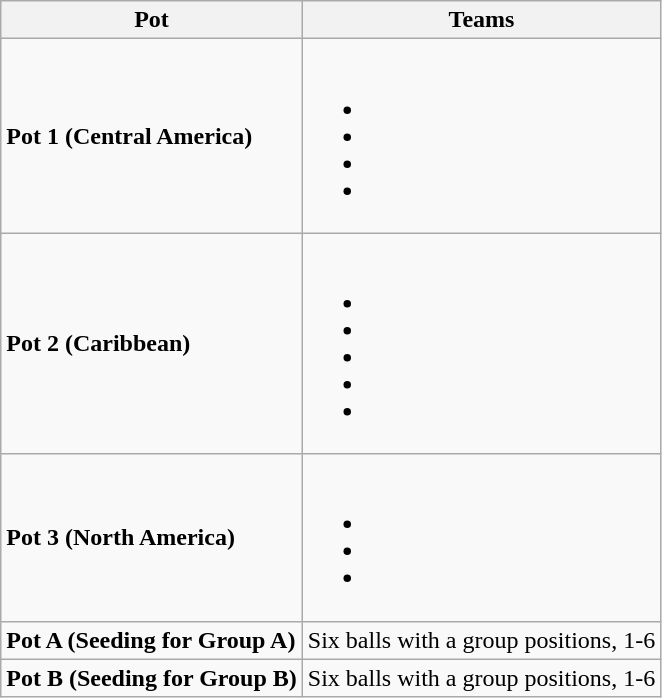<table class="wikitable">
<tr>
<th>Pot</th>
<th>Teams</th>
</tr>
<tr>
<td><strong>Pot 1 (Central America)</strong></td>
<td><br><ul><li></li><li></li><li></li><li></li></ul></td>
</tr>
<tr>
<td><strong>Pot 2 (Caribbean)</strong></td>
<td><br><ul><li></li><li></li><li></li><li></li><li></li></ul></td>
</tr>
<tr>
<td><strong>Pot 3 (North America)</strong></td>
<td><br><ul><li></li><li></li><li></li></ul></td>
</tr>
<tr>
<td><strong>Pot A (Seeding for Group A)</strong></td>
<td>Six balls with a group positions, 1-6</td>
</tr>
<tr>
<td><strong>Pot B (Seeding for Group B)</strong></td>
<td>Six balls with a group positions, 1-6</td>
</tr>
</table>
